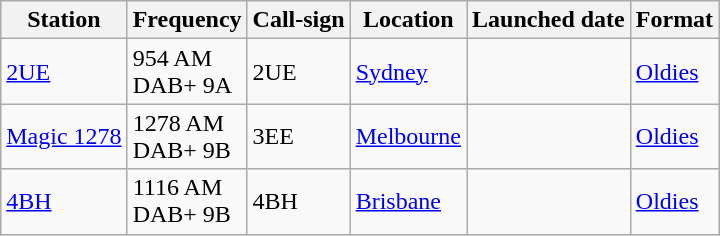<table class="wikitable">
<tr>
<th>Station</th>
<th>Frequency</th>
<th>Call-sign</th>
<th>Location</th>
<th>Launched date</th>
<th>Format</th>
</tr>
<tr>
<td><a href='#'>2UE</a></td>
<td>954 AM<br>DAB+ 9A</td>
<td>2UE</td>
<td><a href='#'>Sydney</a></td>
<td></td>
<td><a href='#'>Oldies</a></td>
</tr>
<tr>
<td><a href='#'>Magic 1278</a></td>
<td>1278 AM<br>DAB+ 9B</td>
<td>3EE</td>
<td><a href='#'>Melbourne</a></td>
<td></td>
<td><a href='#'>Oldies</a></td>
</tr>
<tr>
<td><a href='#'>4BH</a></td>
<td>1116 AM<br>DAB+ 9B</td>
<td>4BH</td>
<td><a href='#'>Brisbane</a></td>
<td></td>
<td><a href='#'>Oldies</a></td>
</tr>
</table>
